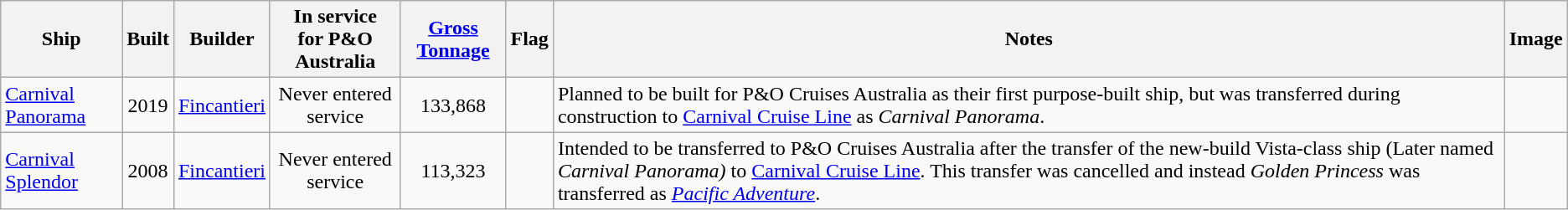<table class="wikitable sortable">
<tr>
<th>Ship</th>
<th>Built</th>
<th>Builder</th>
<th>In service <br>for P&O Australia</th>
<th><a href='#'>Gross Tonnage</a></th>
<th>Flag</th>
<th>Notes</th>
<th>Image</th>
</tr>
<tr>
<td><a href='#'>Carnival Panorama</a></td>
<td style="text-align:Center;">2019</td>
<td style="text-align:Center;"><a href='#'>Fincantieri</a></td>
<td style="text-align:Center;">Never entered service</td>
<td style="text-align:Center;">133,868</td>
<td></td>
<td>Planned to be built for P&O Cruises Australia as their first purpose-built ship, but was transferred during construction to <a href='#'>Carnival Cruise Line</a> as <em>Carnival Panorama</em>.</td>
<td></td>
</tr>
<tr>
<td><a href='#'>Carnival Splendor</a></td>
<td style="text-align:Center;">2008</td>
<td style="text-align:Center;"><a href='#'>Fincantieri</a></td>
<td style="text-align:Center;">Never entered service</td>
<td style="text-align:Center;">113,323</td>
<td></td>
<td>Intended to be transferred to P&O Cruises Australia after the transfer of the new-build Vista-class ship (Later named <em>Carnival Panorama)</em> to <a href='#'>Carnival Cruise Line</a>. This transfer was cancelled and instead <em>Golden Princess</em> was transferred as <em><a href='#'>Pacific Adventure</a></em>.</td>
<td></td>
</tr>
</table>
